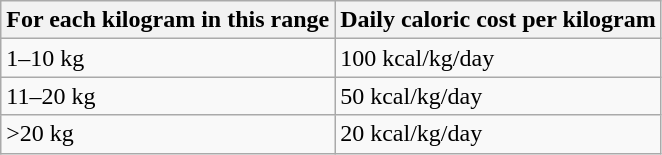<table class="wikitable">
<tr>
<th>For each kilogram in this range</th>
<th>Daily caloric cost per kilogram</th>
</tr>
<tr>
<td>1–10 kg</td>
<td>100 kcal/kg/day</td>
</tr>
<tr>
<td>11–20 kg</td>
<td>50 kcal/kg/day</td>
</tr>
<tr>
<td>>20 kg</td>
<td>20 kcal/kg/day</td>
</tr>
</table>
